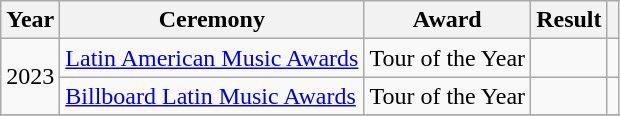<table class="wikitable">
<tr>
<th align="left">Year</th>
<th align="left">Ceremony</th>
<th align="left">Award</th>
<th align="left">Result</th>
<th scope="col" class="unsortable"></th>
</tr>
<tr>
<td rowspan="2">2023</td>
<td><a href='#'>Latin American Music Awards</a></td>
<td>Tour of the Year</td>
<td></td>
<td></td>
</tr>
<tr>
<td><a href='#'>Billboard Latin Music Awards</a></td>
<td>Tour of the Year</td>
<td></td>
<td></td>
</tr>
<tr>
</tr>
</table>
